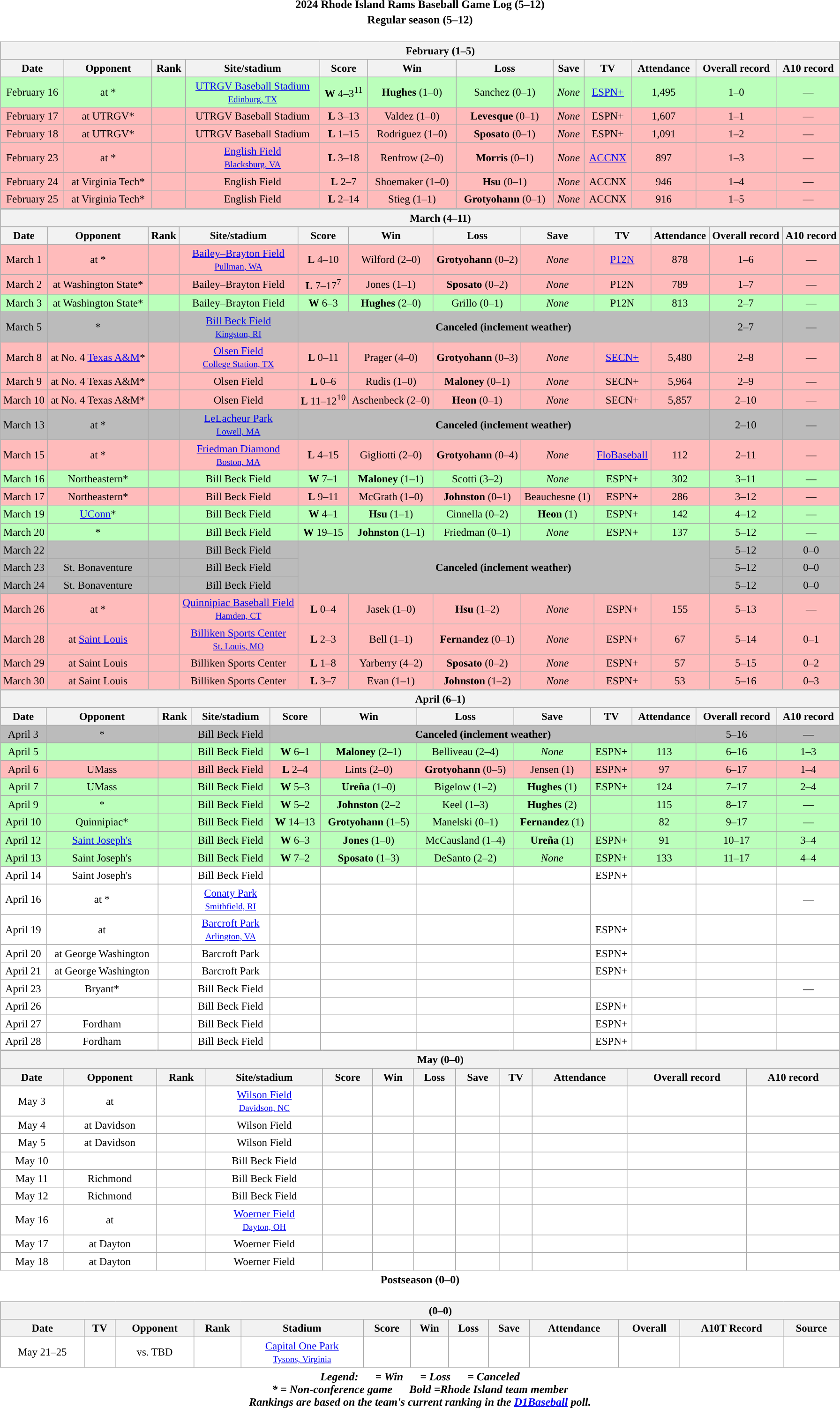<table class="toccolours" width=95% style="clear:both; margin:1.5em auto; text-align:center;">
<tr>
<th colspan=2>2024 Rhode Island Rams Baseball Game Log (5–12)</th>
</tr>
<tr>
<th colspan=2>Regular season (5–12)</th>
</tr>
<tr valign="top">
<td><br><table class="wikitable collapsible collapsed" style="margin:auto; width:100%; text-align:center; font-size:95%">
<tr>
<th colspan=12 style="padding-left:4em;">February (1–5)</th>
</tr>
<tr>
<th>Date</th>
<th>Opponent</th>
<th>Rank</th>
<th>Site/stadium</th>
<th>Score</th>
<th>Win</th>
<th>Loss</th>
<th>Save</th>
<th>TV</th>
<th>Attendance</th>
<th>Overall record</th>
<th>A10 record</th>
</tr>
<tr align="center" bgcolor="#bbffbb">
<td>February 16</td>
<td>at *</td>
<td></td>
<td><a href='#'>UTRGV Baseball Stadium</a><br><small><a href='#'>Edinburg, TX</a></small></td>
<td><strong>W</strong> 4–3<sup>11</sup></td>
<td><strong>Hughes</strong> (1–0)</td>
<td>Sanchez (0–1)</td>
<td><em>None</em></td>
<td><a href='#'>ESPN+</a></td>
<td>1,495</td>
<td>1–0</td>
<td>—</td>
</tr>
<tr align="center" bgcolor="#ffbbbb">
<td>February 17</td>
<td>at UTRGV*</td>
<td></td>
<td>UTRGV Baseball Stadium</td>
<td><strong>L</strong> 3–13</td>
<td>Valdez (1–0)</td>
<td><strong>Levesque</strong> (0–1)</td>
<td><em>None</em></td>
<td>ESPN+</td>
<td>1,607</td>
<td>1–1</td>
<td>—</td>
</tr>
<tr align="center" bgcolor="#ffbbbb">
<td>February 18</td>
<td>at UTRGV*</td>
<td></td>
<td>UTRGV Baseball Stadium</td>
<td><strong>L</strong> 1–15</td>
<td>Rodriguez (1–0)</td>
<td><strong>Sposato</strong> (0–1)</td>
<td><em>None</em></td>
<td>ESPN+</td>
<td>1,091</td>
<td>1–2</td>
<td>—</td>
</tr>
<tr align="center" bgcolor="#ffbbbb">
<td>February 23</td>
<td>at *</td>
<td></td>
<td><a href='#'>English Field</a><br><small><a href='#'>Blacksburg, VA</a></small></td>
<td><strong>L</strong> 3–18</td>
<td>Renfrow (2–0)</td>
<td><strong>Morris</strong> (0–1)</td>
<td><em>None</em></td>
<td><a href='#'>ACCNX</a></td>
<td>897</td>
<td>1–3</td>
<td>—</td>
</tr>
<tr align="center" bgcolor="#ffbbbb">
<td>February 24</td>
<td>at Virginia Tech*</td>
<td></td>
<td>English Field</td>
<td><strong>L</strong> 2–7</td>
<td>Shoemaker (1–0)</td>
<td><strong>Hsu</strong> (0–1)</td>
<td><em>None</em></td>
<td>ACCNX</td>
<td>946</td>
<td>1–4</td>
<td>—</td>
</tr>
<tr align="center" bgcolor="#ffbbbb">
<td>February 25</td>
<td>at Virginia Tech*</td>
<td></td>
<td>English Field</td>
<td><strong>L</strong> 2–14</td>
<td>Stieg (1–1)</td>
<td><strong>Grotyohann</strong> (0–1)</td>
<td><em>None</em></td>
<td>ACCNX</td>
<td>916</td>
<td>1–5</td>
<td>—</td>
</tr>
</table>
<table class="wikitable collapsible collapsed" style="margin:auto; width:100%; text-align:center; font-size:95%">
<tr>
<th colspan=12 style="padding-left:4em;">March (4–11)</th>
</tr>
<tr>
<th>Date</th>
<th>Opponent</th>
<th>Rank</th>
<th>Site/stadium</th>
<th>Score</th>
<th>Win</th>
<th>Loss</th>
<th>Save</th>
<th>TV</th>
<th>Attendance</th>
<th>Overall record</th>
<th>A10 record</th>
</tr>
<tr align="center" bgcolor="#ffbbbb">
<td>March 1</td>
<td>at *</td>
<td></td>
<td><a href='#'>Bailey–Brayton Field</a><br><small><a href='#'>Pullman, WA</a></small></td>
<td><strong>L</strong> 4–10</td>
<td>Wilford (2–0)</td>
<td><strong>Grotyohann</strong> (0–2)</td>
<td><em>None</em></td>
<td><a href='#'>P12N</a></td>
<td>878</td>
<td>1–6</td>
<td>—</td>
</tr>
<tr align="center" bgcolor="#ffbbbb">
<td>March 2</td>
<td>at Washington State*</td>
<td></td>
<td>Bailey–Brayton Field</td>
<td><strong>L</strong> 7–17<sup>7</sup></td>
<td>Jones (1–1)</td>
<td><strong>Sposato</strong> (0–2)</td>
<td><em>None</em></td>
<td>P12N</td>
<td>789</td>
<td>1–7</td>
<td>—</td>
</tr>
<tr align="center" bgcolor="#bbffbb">
<td>March 3</td>
<td>at Washington State*</td>
<td></td>
<td>Bailey–Brayton Field</td>
<td><strong>W</strong> 6–3</td>
<td><strong>Hughes</strong> (2–0)</td>
<td>Grillo (0–1)</td>
<td><em>None</em></td>
<td>P12N</td>
<td>813</td>
<td>2–7</td>
<td>—</td>
</tr>
<tr align="center" bgcolor="#bbbbbb">
<td>March 5</td>
<td>*</td>
<td></td>
<td><a href='#'>Bill Beck Field</a><br><small><a href='#'>Kingston, RI</a></small></td>
<td colspan="6"><strong>Canceled (inclement weather)</strong></td>
<td>2–7</td>
<td>—</td>
</tr>
<tr align="center" bgcolor="#ffbbbb">
<td>March 8</td>
<td>at No. 4 <a href='#'>Texas A&M</a>*</td>
<td></td>
<td><a href='#'>Olsen Field</a><br><small><a href='#'>College Station, TX</a></small></td>
<td><strong>L</strong> 0–11</td>
<td>Prager (4–0)</td>
<td><strong>Grotyohann</strong> (0–3)</td>
<td><em>None</em></td>
<td><a href='#'>SECN+</a></td>
<td>5,480</td>
<td>2–8</td>
<td>—</td>
</tr>
<tr align="center" bgcolor="#ffbbbb">
<td>March 9</td>
<td>at No. 4 Texas A&M*</td>
<td></td>
<td>Olsen Field</td>
<td><strong>L</strong> 0–6</td>
<td>Rudis (1–0)</td>
<td><strong>Maloney</strong> (0–1)</td>
<td><em>None</em></td>
<td>SECN+</td>
<td>5,964</td>
<td>2–9</td>
<td>—</td>
</tr>
<tr align="center" bgcolor="#ffbbbb">
<td>March 10</td>
<td>at No. 4 Texas A&M*</td>
<td></td>
<td>Olsen Field</td>
<td><strong>L</strong> 11–12<sup>10</sup></td>
<td>Aschenbeck (2–0)</td>
<td><strong>Heon</strong> (0–1)</td>
<td><em>None</em></td>
<td>SECN+</td>
<td>5,857</td>
<td>2–10</td>
<td>—</td>
</tr>
<tr align="center" bgcolor="#bbbbbb">
<td>March 13</td>
<td>at *</td>
<td></td>
<td><a href='#'>LeLacheur Park</a><br><small><a href='#'>Lowell, MA</a></small></td>
<td colspan="6"><strong>Canceled (inclement weather)</strong></td>
<td>2–10</td>
<td>—</td>
</tr>
<tr align="center" bgcolor="#ffbbbb">
<td>March 15</td>
<td>at *</td>
<td></td>
<td><a href='#'>Friedman Diamond</a><br><small><a href='#'>Boston, MA</a></small></td>
<td><strong>L</strong> 4–15</td>
<td>Gigliotti (2–0)</td>
<td><strong>Grotyohann</strong> (0–4)</td>
<td><em>None</em></td>
<td><a href='#'>FloBaseball</a></td>
<td>112</td>
<td>2–11</td>
<td>—</td>
</tr>
<tr align="center" bgcolor="#bbffbb">
<td>March 16</td>
<td>Northeastern*</td>
<td></td>
<td>Bill Beck Field</td>
<td><strong>W</strong> 7–1</td>
<td><strong>Maloney</strong> (1–1)</td>
<td>Scotti (3–2)</td>
<td><em>None</em></td>
<td>ESPN+</td>
<td>302</td>
<td>3–11</td>
<td>—</td>
</tr>
<tr align="center" bgcolor="#ffbbbb">
<td>March 17</td>
<td>Northeastern*</td>
<td></td>
<td>Bill Beck Field</td>
<td><strong>L</strong> 9–11</td>
<td>McGrath (1–0)</td>
<td><strong>Johnston</strong> (0–1)</td>
<td>Beauchesne (1)</td>
<td>ESPN+</td>
<td>286</td>
<td>3–12</td>
<td>—</td>
</tr>
<tr align="center" bgcolor="#bbffbb">
<td>March 19</td>
<td><a href='#'>UConn</a>*</td>
<td></td>
<td>Bill Beck Field</td>
<td><strong>W</strong> 4–1</td>
<td><strong>Hsu</strong> (1–1)</td>
<td>Cinnella (0–2)</td>
<td><strong>Heon</strong> (1)</td>
<td>ESPN+</td>
<td>142</td>
<td>4–12</td>
<td>—</td>
</tr>
<tr align="center" bgcolor="#bbffbb">
<td>March 20</td>
<td>*</td>
<td></td>
<td>Bill Beck Field</td>
<td><strong>W</strong> 19–15</td>
<td><strong>Johnston</strong> (1–1)</td>
<td>Friedman (0–1)</td>
<td><em>None</em></td>
<td>ESPN+</td>
<td>137</td>
<td>5–12</td>
<td>—</td>
</tr>
<tr align="center" bgcolor="#bbbbbb">
<td>March 22</td>
<td></td>
<td></td>
<td>Bill Beck Field</td>
<td rowspan="3" colspan="6"><strong>Canceled (inclement weather)</strong></td>
<td>5–12</td>
<td>0–0</td>
</tr>
<tr align="center" bgcolor="#bbbbbb">
<td>March 23</td>
<td>St. Bonaventure</td>
<td></td>
<td>Bill Beck Field</td>
<td>5–12</td>
<td>0–0</td>
</tr>
<tr align="center" bgcolor="#bbbbbb">
<td>March 24</td>
<td>St. Bonaventure</td>
<td></td>
<td>Bill Beck Field</td>
<td>5–12</td>
<td>0–0</td>
</tr>
<tr align="center" bgcolor="#ffbbbb">
<td>March 26</td>
<td>at *</td>
<td></td>
<td><a href='#'>Quinnipiac Baseball Field</a><br><small><a href='#'>Hamden, CT</a></small></td>
<td><strong>L</strong> 0–4</td>
<td>Jasek (1–0)</td>
<td><strong>Hsu</strong> (1–2)</td>
<td><em>None</em></td>
<td>ESPN+</td>
<td>155</td>
<td>5–13</td>
<td>—</td>
</tr>
<tr align="center" bgcolor="#ffbbbb">
<td>March 28</td>
<td>at <a href='#'>Saint Louis</a></td>
<td></td>
<td><a href='#'>Billiken Sports Center</a><br><small><a href='#'>St. Louis, MO</a></small></td>
<td><strong>L</strong> 2–3</td>
<td>Bell (1–1)</td>
<td><strong>Fernandez</strong> (0–1)</td>
<td><em>None</em></td>
<td>ESPN+</td>
<td>67</td>
<td>5–14</td>
<td>0–1</td>
</tr>
<tr align="center" bgcolor="#ffbbbb">
<td>March 29</td>
<td>at Saint Louis</td>
<td></td>
<td>Billiken Sports Center</td>
<td><strong>L</strong> 1–8</td>
<td>Yarberry (4–2)</td>
<td><strong>Sposato</strong> (0–2)</td>
<td><em>None</em></td>
<td>ESPN+</td>
<td>57</td>
<td>5–15</td>
<td>0–2</td>
</tr>
<tr align="center" bgcolor="#ffbbbb">
<td>March 30</td>
<td>at Saint Louis</td>
<td></td>
<td>Billiken Sports Center</td>
<td><strong>L</strong> 3–7</td>
<td>Evan (1–1)</td>
<td><strong>Johnston</strong> (1–2)</td>
<td><em>None</em></td>
<td>ESPN+</td>
<td>53</td>
<td>5–16</td>
<td>0–3</td>
</tr>
</table>
<table class="wikitable collapsible" style="margin:auto; width:100%; text-align:center; font-size:95%">
<tr>
<th colspan=12 style="padding-left:4em;">April (6–1)</th>
</tr>
<tr>
<th>Date</th>
<th>Opponent</th>
<th>Rank</th>
<th>Site/stadium</th>
<th>Score</th>
<th>Win</th>
<th>Loss</th>
<th>Save</th>
<th>TV</th>
<th>Attendance</th>
<th>Overall record</th>
<th>A10 record</th>
</tr>
<tr align="center" bgcolor="#bbbbbb">
<td>April 3</td>
<td>*</td>
<td></td>
<td>Bill Beck Field</td>
<td colspan="6"><strong>Canceled (inclement weather)</strong></td>
<td>5–16</td>
<td>—</td>
</tr>
<tr align="center" bgcolor="#bbffbb">
<td>April 5</td>
<td></td>
<td></td>
<td>Bill Beck Field</td>
<td><strong>W</strong> 6–1</td>
<td><strong>Maloney</strong> (2–1)</td>
<td>Belliveau (2–4)</td>
<td><em>None</em></td>
<td>ESPN+</td>
<td>113</td>
<td>6–16</td>
<td>1–3</td>
</tr>
<tr align="center" bgcolor="#ffbbbb">
<td>April 6</td>
<td>UMass</td>
<td></td>
<td>Bill Beck Field</td>
<td><strong>L</strong> 2–4</td>
<td>Lints (2–0)</td>
<td><strong>Grotyohann</strong> (0–5)</td>
<td>Jensen (1)</td>
<td>ESPN+</td>
<td>97</td>
<td>6–17</td>
<td>1–4</td>
</tr>
<tr align="center" bgcolor="#bbffbb">
<td>April 7</td>
<td>UMass</td>
<td></td>
<td>Bill Beck Field</td>
<td><strong>W</strong> 5–3</td>
<td><strong>Ureña</strong> (1–0)</td>
<td>Bigelow (1–2)</td>
<td><strong>Hughes</strong> (1)</td>
<td>ESPN+</td>
<td>124</td>
<td>7–17</td>
<td>2–4</td>
</tr>
<tr align="center" bgcolor="#bbffbb">
<td>April 9</td>
<td>*</td>
<td></td>
<td>Bill Beck Field</td>
<td><strong>W</strong> 5–2</td>
<td><strong>Johnston</strong> (2–2</td>
<td>Keel (1–3)</td>
<td><strong>Hughes</strong> (2)</td>
<td></td>
<td>115</td>
<td>8–17</td>
<td>—</td>
</tr>
<tr align="center" bgcolor="#bbffbb">
<td>April 10</td>
<td>Quinnipiac*</td>
<td></td>
<td>Bill Beck Field</td>
<td><strong>W</strong> 14–13</td>
<td><strong>Grotyohann</strong> (1–5)</td>
<td>Manelski (0–1)</td>
<td><strong>Fernandez</strong> (1)</td>
<td></td>
<td>82</td>
<td>9–17</td>
<td>—</td>
</tr>
<tr align="center" bgcolor="#bbffbb">
<td>April 12</td>
<td><a href='#'>Saint Joseph's</a></td>
<td></td>
<td>Bill Beck Field</td>
<td><strong>W</strong> 6–3</td>
<td><strong>Jones</strong> (1–0)</td>
<td>McCausland (1–4)</td>
<td><strong>Ureña</strong> (1)</td>
<td>ESPN+</td>
<td>91</td>
<td>10–17</td>
<td>3–4</td>
</tr>
<tr align="center" bgcolor="#bbffbb">
<td>April 13</td>
<td>Saint Joseph's</td>
<td></td>
<td>Bill Beck Field</td>
<td><strong>W</strong> 7–2</td>
<td><strong>Sposato</strong> (1–3)</td>
<td>DeSanto (2–2)</td>
<td><em>None</em></td>
<td>ESPN+</td>
<td>133</td>
<td>11–17</td>
<td>4–4</td>
</tr>
<tr align="center" bgcolor="#ffffff">
<td>April 14</td>
<td>Saint Joseph's</td>
<td></td>
<td>Bill Beck Field</td>
<td></td>
<td></td>
<td></td>
<td></td>
<td>ESPN+</td>
<td></td>
<td></td>
<td></td>
</tr>
<tr align="center" bgcolor="#ffffff">
<td>April 16</td>
<td>at *</td>
<td></td>
<td><a href='#'>Conaty Park</a><br><small><a href='#'>Smithfield, RI</a></small></td>
<td></td>
<td></td>
<td></td>
<td></td>
<td></td>
<td></td>
<td></td>
<td>—</td>
</tr>
<tr align="center" bgcolor="#ffffff">
<td>April 19</td>
<td>at </td>
<td></td>
<td><a href='#'>Barcroft Park</a><br><small><a href='#'>Arlington, VA</a></small></td>
<td></td>
<td></td>
<td></td>
<td></td>
<td>ESPN+</td>
<td></td>
<td></td>
<td></td>
</tr>
<tr align="center" bgcolor="#ffffff">
<td>April 20</td>
<td>at George Washington</td>
<td></td>
<td>Barcroft Park</td>
<td></td>
<td></td>
<td></td>
<td></td>
<td>ESPN+</td>
<td></td>
<td></td>
<td></td>
</tr>
<tr align="center" bgcolor="#ffffff">
<td>April 21</td>
<td>at George Washington</td>
<td></td>
<td>Barcroft Park</td>
<td></td>
<td></td>
<td></td>
<td></td>
<td>ESPN+</td>
<td></td>
<td></td>
<td></td>
</tr>
<tr align="center" bgcolor="#ffffff">
<td>April 23</td>
<td>Bryant*</td>
<td></td>
<td>Bill Beck Field</td>
<td></td>
<td></td>
<td></td>
<td></td>
<td></td>
<td></td>
<td></td>
<td>—</td>
</tr>
<tr align="center" bgcolor="#ffffff">
<td>April 26</td>
<td></td>
<td></td>
<td>Bill Beck Field</td>
<td></td>
<td></td>
<td></td>
<td></td>
<td>ESPN+</td>
<td></td>
<td></td>
<td></td>
</tr>
<tr align="center" bgcolor="#ffffff">
<td>April 27</td>
<td>Fordham</td>
<td></td>
<td>Bill Beck Field</td>
<td></td>
<td></td>
<td></td>
<td></td>
<td>ESPN+</td>
<td></td>
<td></td>
<td></td>
</tr>
<tr align="center" bgcolor="#ffffff">
<td>April 28</td>
<td>Fordham</td>
<td></td>
<td>Bill Beck Field</td>
<td></td>
<td></td>
<td></td>
<td></td>
<td>ESPN+</td>
<td></td>
<td></td>
<td></td>
</tr>
</table>
<table class="wikitable collapsible collapsed" style="margin:auto; width:100%; text-align:center; font-size:95%">
<tr>
<th colspan=12 style="padding-left:4em;">May (0–0)</th>
</tr>
<tr>
<th>Date</th>
<th>Opponent</th>
<th>Rank</th>
<th>Site/stadium</th>
<th>Score</th>
<th>Win</th>
<th>Loss</th>
<th>Save</th>
<th>TV</th>
<th>Attendance</th>
<th>Overall record</th>
<th>A10 record</th>
</tr>
<tr align="center" bgcolor="#ffffff">
<td>May 3</td>
<td>at </td>
<td></td>
<td><a href='#'>Wilson Field</a><br><small><a href='#'>Davidson, NC</a></small></td>
<td></td>
<td></td>
<td></td>
<td></td>
<td></td>
<td></td>
<td></td>
<td></td>
</tr>
<tr align="center" bgcolor="#ffffff">
<td>May 4</td>
<td>at Davidson</td>
<td></td>
<td>Wilson Field</td>
<td></td>
<td></td>
<td></td>
<td></td>
<td></td>
<td></td>
<td></td>
<td></td>
</tr>
<tr align="center" bgcolor="#ffffff">
<td>May 5</td>
<td>at Davidson</td>
<td></td>
<td>Wilson Field</td>
<td></td>
<td></td>
<td></td>
<td></td>
<td></td>
<td></td>
<td></td>
<td></td>
</tr>
<tr align="center" bgcolor="#ffffff">
<td>May 10</td>
<td></td>
<td></td>
<td>Bill Beck Field</td>
<td></td>
<td></td>
<td></td>
<td></td>
<td></td>
<td></td>
<td></td>
<td></td>
</tr>
<tr align="center" bgcolor="#ffffff">
<td>May 11</td>
<td>Richmond</td>
<td></td>
<td>Bill Beck Field</td>
<td></td>
<td></td>
<td></td>
<td></td>
<td></td>
<td></td>
<td></td>
<td></td>
</tr>
<tr align="center" bgcolor="#ffffff">
<td>May 12</td>
<td>Richmond</td>
<td></td>
<td>Bill Beck Field</td>
<td></td>
<td></td>
<td></td>
<td></td>
<td></td>
<td></td>
<td></td>
<td></td>
</tr>
<tr align="center" bgcolor="#ffffff">
<td>May 16</td>
<td>at </td>
<td></td>
<td><a href='#'>Woerner Field</a><br><small><a href='#'>Dayton, OH</a></small></td>
<td></td>
<td></td>
<td></td>
<td></td>
<td></td>
<td></td>
<td></td>
<td></td>
</tr>
<tr align="center" bgcolor="#ffffff">
<td>May 17</td>
<td>at Dayton</td>
<td></td>
<td>Woerner Field</td>
<td></td>
<td></td>
<td></td>
<td></td>
<td></td>
<td></td>
<td></td>
<td></td>
</tr>
<tr align="center" bgcolor="#ffffff">
<td>May 18</td>
<td>at Dayton</td>
<td></td>
<td>Woerner Field</td>
<td></td>
<td></td>
<td></td>
<td></td>
<td></td>
<td></td>
<td></td>
<td></td>
</tr>
</table>
</td>
</tr>
<tr>
<th colspan=2>Postseason (0–0)</th>
</tr>
<tr>
<td><br><table class="wikitable collapsible collapsed" style="margin:auto; width:100%; text-align:center; font-size:95%">
<tr>
<th colspan=14 style="padding-left:4em;"> (0–0)</th>
</tr>
<tr>
<th bgcolor="#DDDDFF">Date</th>
<th bgcolor="#DDDDFF">TV</th>
<th bgcolor="#DDDDFF">Opponent</th>
<th bgcolor="#DDDDFF">Rank</th>
<th bgcolor="#DDDDFF">Stadium</th>
<th bgcolor="#DDDDFF">Score</th>
<th bgcolor="#DDDDFF">Win</th>
<th bgcolor="#DDDDFF">Loss</th>
<th bgcolor="#DDDDFF">Save</th>
<th bgcolor="#DDDDFF">Attendance</th>
<th bgcolor="#DDDDFF">Overall</th>
<th bgcolor="#DDDDFF">A10T Record</th>
<th bgcolor="#DDDDFF">Source</th>
</tr>
<tr bgcolor="ffffff">
<td>May 21–25</td>
<td></td>
<td>vs. TBD</td>
<td></td>
<td><a href='#'>Capital One Park</a><br><small><a href='#'>Tysons, Virginia</a></small></td>
<td></td>
<td></td>
<td></td>
<td></td>
<td></td>
<td></td>
<td></td>
<td></td>
</tr>
<tr>
</tr>
</table>
</td>
</tr>
<tr>
<th colspan=9><em>Legend:       = Win       = Loss       = Canceled<br>* = Non-conference game      Bold =Rhode Island team member<br>Rankings are based on the team's current ranking in the <a href='#'>D1Baseball</a> poll.</em><br></th>
</tr>
</table>
